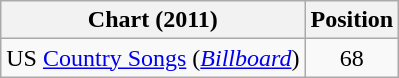<table class="wikitable sortable">
<tr>
<th scope="col">Chart (2011)</th>
<th scope="col">Position</th>
</tr>
<tr>
<td>US <a href='#'>Country Songs</a> (<em><a href='#'>Billboard</a></em>)</td>
<td align="center">68</td>
</tr>
</table>
